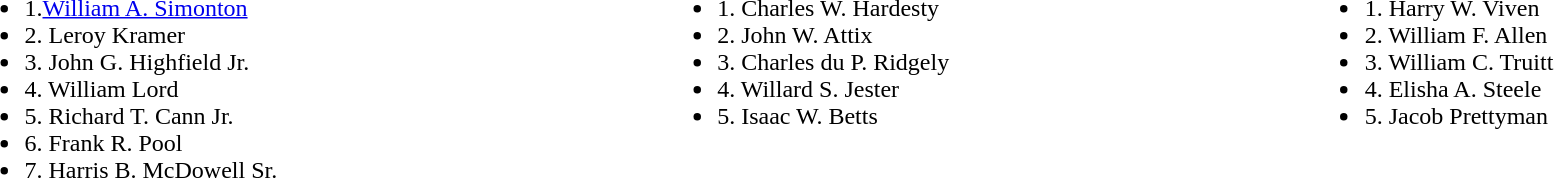<table width=100%>
<tr valign=top>
<td><br><ul><li>1.<a href='#'>William A. Simonton</a></li><li>2. Leroy Kramer</li><li>3. John G. Highfield Jr.</li><li>4. William Lord</li><li>5. Richard T. Cann Jr.</li><li>6. Frank R. Pool</li><li>7. Harris B. McDowell Sr.</li></ul></td>
<td><br><ul><li>1. Charles W. Hardesty</li><li>2. John W. Attix</li><li>3. Charles du P. Ridgely</li><li>4. Willard S. Jester</li><li>5. Isaac W. Betts</li></ul></td>
<td><br><ul><li>1. Harry W. Viven</li><li>2. William F. Allen</li><li>3. William C. Truitt</li><li>4. Elisha A. Steele</li><li>5. Jacob Prettyman</li></ul></td>
</tr>
</table>
